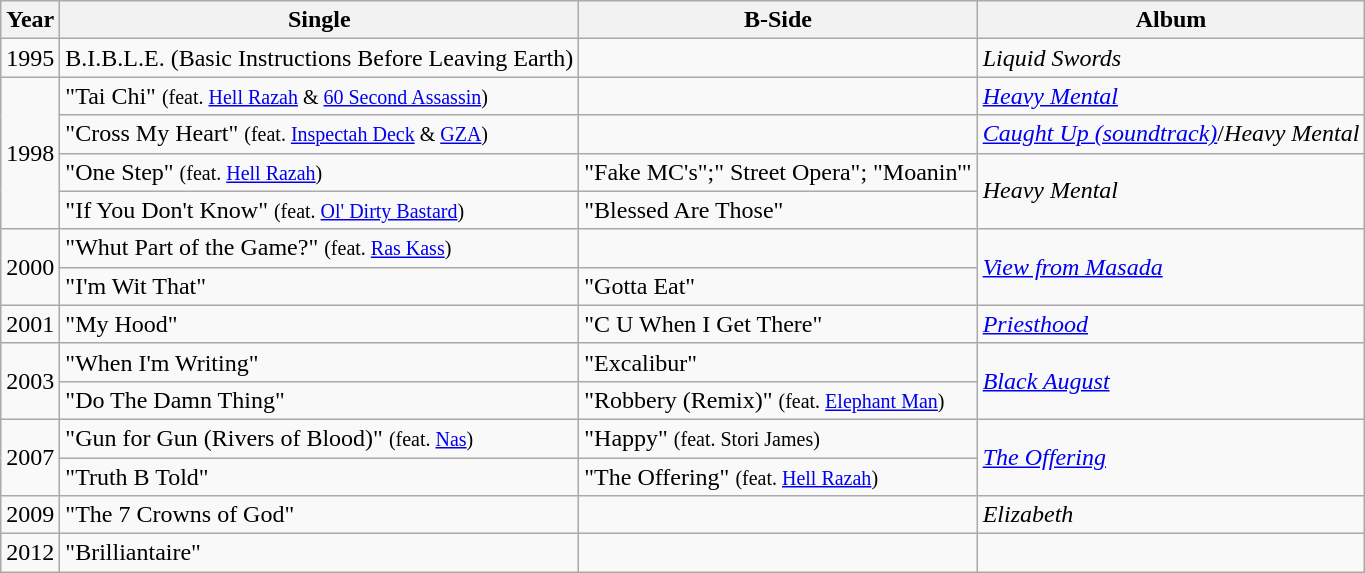<table class="wikitable">
<tr>
<th>Year</th>
<th>Single</th>
<th>B-Side</th>
<th>Album</th>
</tr>
<tr>
<td>1995</td>
<td>B.I.B.L.E. (Basic Instructions Before Leaving Earth)</td>
<td></td>
<td><em>Liquid Swords</em></td>
</tr>
<tr>
<td rowspan="4">1998</td>
<td>"Tai Chi" <small>(feat. <a href='#'>Hell Razah</a> & <a href='#'>60 Second Assassin</a>)</small></td>
<td></td>
<td><em><a href='#'>Heavy Mental</a></em></td>
</tr>
<tr>
<td>"Cross My Heart" <small>(feat. <a href='#'>Inspectah Deck</a> & <a href='#'>GZA</a>)</small></td>
<td></td>
<td><a href='#'><em>Caught Up (soundtrack)</em></a>/<em>Heavy Mental</em></td>
</tr>
<tr>
<td>"One Step" <small>(feat. <a href='#'>Hell Razah</a>)</small></td>
<td>"Fake MC's";" Street Opera"; "Moanin'"</td>
<td rowspan="2"><em>Heavy Mental</em></td>
</tr>
<tr>
<td>"If You Don't Know" <small>(feat. <a href='#'>Ol' Dirty Bastard</a>)</small></td>
<td>"Blessed Are Those"</td>
</tr>
<tr>
<td rowspan="2">2000</td>
<td>"Whut Part of the Game?" <small>(feat. <a href='#'>Ras Kass</a>)</small></td>
<td></td>
<td rowspan="2"><em><a href='#'>View from Masada</a></em></td>
</tr>
<tr>
<td>"I'm Wit That"</td>
<td>"Gotta Eat"</td>
</tr>
<tr>
<td>2001</td>
<td>"My Hood"</td>
<td>"C U When I Get There"</td>
<td><em><a href='#'>Priesthood</a></em></td>
</tr>
<tr>
<td rowspan="2">2003</td>
<td>"When I'm Writing"</td>
<td>"Excalibur"</td>
<td rowspan="2"><em><a href='#'>Black August</a></em></td>
</tr>
<tr>
<td>"Do The Damn Thing"</td>
<td>"Robbery (Remix)" <small>(feat. <a href='#'>Elephant Man</a>)</small></td>
</tr>
<tr>
<td rowspan="2">2007</td>
<td>"Gun for Gun (Rivers of Blood)" <small>(feat. <a href='#'>Nas</a>)</small></td>
<td>"Happy" <small>(feat. Stori James)</small></td>
<td rowspan="2"><em><a href='#'>The Offering</a></em></td>
</tr>
<tr>
<td>"Truth B Told"</td>
<td>"The Offering" <small>(feat. <a href='#'>Hell Razah</a>)</small></td>
</tr>
<tr>
<td>2009</td>
<td>"The 7 Crowns of God"</td>
<td></td>
<td><em>Elizabeth</em></td>
</tr>
<tr>
<td>2012</td>
<td>"Brilliantaire"</td>
<td></td>
<td></td>
</tr>
</table>
